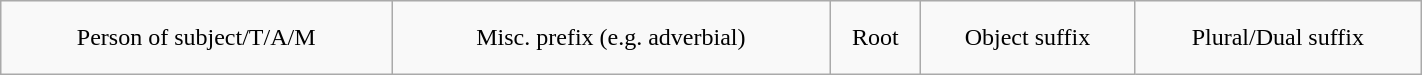<table class="wikitable" style="text-align:center; width:75%; height:50px" border="1">
<tr>
<td>Person of subject/T/A/M</td>
<td>Misc. prefix (e.g. adverbial)</td>
<td>Root</td>
<td>Object suffix</td>
<td>Plural/Dual suffix</td>
</tr>
</table>
